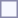<table style="border:1px solid #8888aa; background-color:#f7f8ff; padding:5px; font-size:95%; margin: 0px 12px 12px 0px;">
</table>
